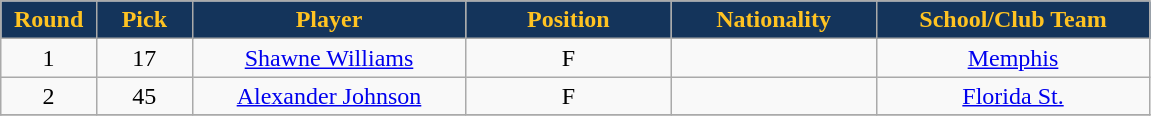<table class="wikitable sortable sortable">
<tr>
<th style="background:#14345B;color:#ffc322;" width="7%">Round</th>
<th style="background:#14345B;color:#ffc322;" width="7%">Pick</th>
<th style="background:#14345B;color:#ffc322;" width="20%">Player</th>
<th style="background:#14345B;color:#ffc322;" width="15%">Position</th>
<th style="background:#14345B;color:#ffc322;" width="15%">Nationality</th>
<th style="background:#14345B;color:#ffc322;" width="20%">School/Club Team</th>
</tr>
<tr align="center" bgcolor="">
<td>1</td>
<td>17</td>
<td><a href='#'>Shawne Williams</a></td>
<td>F</td>
<td></td>
<td><a href='#'>Memphis</a></td>
</tr>
<tr align="center" bgcolor="">
<td>2</td>
<td>45</td>
<td><a href='#'>Alexander Johnson</a></td>
<td>F</td>
<td></td>
<td><a href='#'>Florida St.</a></td>
</tr>
<tr align="center" bgcolor="">
</tr>
</table>
